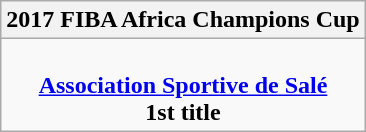<table class=wikitable style="text-align:center; margin:auto">
<tr>
<th>2017 FIBA Africa Champions Cup</th>
</tr>
<tr>
<td><br><strong><a href='#'>Association Sportive de Salé</a></strong><br><strong>1st title</strong></td>
</tr>
</table>
